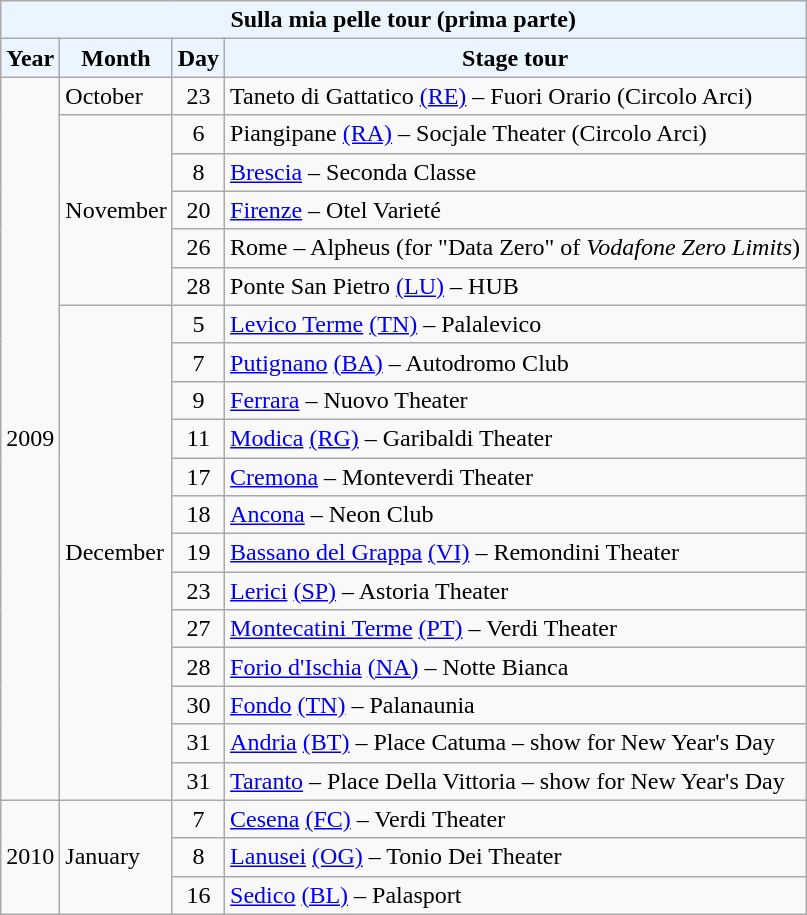<table class="wikitable">
<tr>
<th colspan="4" align="center" style="background-color: #ebf5ff;">Sulla mia pelle tour (prima parte)</th>
</tr>
<tr>
<th align="center" style="background-color: #ebf5ff;">Year</th>
<th align="center" style="background-color: #ebf5ff;">Month</th>
<th align="center" style="background-color: #ebf5ff;">Day</th>
<th align="center" style="background-color: #ebf5ff;">Stage tour</th>
</tr>
<tr>
<td rowspan="19">2009</td>
<td rowspan="1">October</td>
<td align="center">23</td>
<td>Taneto di Gattatico <a href='#'>(RE)</a> – Fuori Orario (Circolo Arci)</td>
</tr>
<tr>
<td rowspan="5">November</td>
<td align="center">6</td>
<td>Piangipane <a href='#'>(RA)</a> – Socjale Theater (Circolo Arci)</td>
</tr>
<tr>
<td align="center">8</td>
<td><a href='#'>Brescia</a> – Seconda Classe</td>
</tr>
<tr>
<td align="center">20</td>
<td><a href='#'>Firenze</a> – Otel Varieté</td>
</tr>
<tr>
<td align="center">26</td>
<td>Rome – Alpheus (for "Data Zero" of <em>Vodafone Zero Limits</em>)</td>
</tr>
<tr>
<td align="center">28</td>
<td>Ponte San Pietro <a href='#'>(LU)</a> – HUB</td>
</tr>
<tr>
<td rowspan="13">December</td>
<td align="center">5</td>
<td><a href='#'>Levico Terme</a> <a href='#'>(TN)</a> – Palalevico</td>
</tr>
<tr>
<td align="center">7</td>
<td><a href='#'>Putignano</a> <a href='#'>(BA)</a> – Autodromo Club</td>
</tr>
<tr>
<td align="center">9</td>
<td><a href='#'>Ferrara</a> – Nuovo Theater</td>
</tr>
<tr>
<td align="center">11</td>
<td><a href='#'>Modica</a> <a href='#'>(RG)</a> – Garibaldi Theater</td>
</tr>
<tr>
<td align="center">17</td>
<td><a href='#'>Cremona</a> – Monteverdi Theater</td>
</tr>
<tr>
<td align="center">18</td>
<td><a href='#'>Ancona</a> – Neon Club</td>
</tr>
<tr>
<td align="center">19</td>
<td><a href='#'>Bassano del Grappa</a> <a href='#'>(VI)</a> – Remondini Theater</td>
</tr>
<tr>
<td align="center">23</td>
<td><a href='#'>Lerici</a> <a href='#'>(SP)</a> – Astoria Theater</td>
</tr>
<tr>
<td align="center">27</td>
<td><a href='#'>Montecatini Terme</a> <a href='#'>(PT)</a> – Verdi Theater</td>
</tr>
<tr>
<td align="center">28</td>
<td><a href='#'>Forio d'Ischia</a> <a href='#'>(NA)</a> – Notte Bianca</td>
</tr>
<tr>
<td align="center">30</td>
<td><a href='#'>Fondo</a> <a href='#'>(TN)</a> – Palanaunia</td>
</tr>
<tr>
<td align="center">31</td>
<td><a href='#'>Andria</a> <a href='#'>(BT)</a> – Place Catuma – show for New Year's Day</td>
</tr>
<tr>
<td align="center">31</td>
<td><a href='#'>Taranto</a> – Place Della Vittoria – show for New Year's Day</td>
</tr>
<tr>
<td rowspan="3">2010</td>
<td rowspan="3">January</td>
<td align="center">7</td>
<td><a href='#'>Cesena</a> <a href='#'>(FC)</a> – Verdi Theater</td>
</tr>
<tr>
<td align="center">8</td>
<td><a href='#'>Lanusei</a> <a href='#'>(OG)</a> – Tonio Dei Theater</td>
</tr>
<tr>
<td align="center">16</td>
<td><a href='#'>Sedico</a> <a href='#'>(BL)</a> – Palasport</td>
</tr>
</table>
